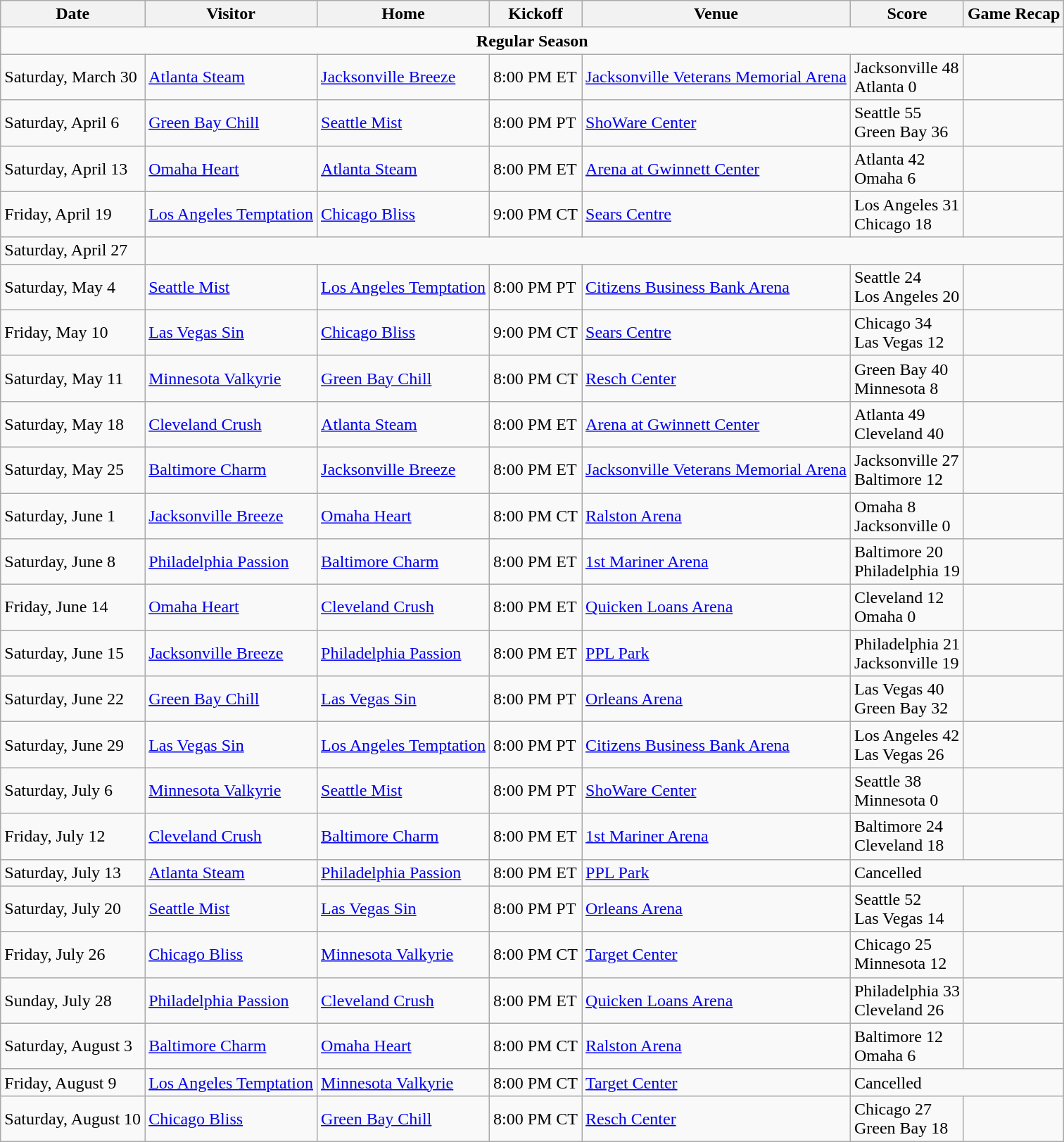<table class="wikitable">
<tr>
<th>Date</th>
<th>Visitor</th>
<th>Home</th>
<th>Kickoff</th>
<th>Venue</th>
<th>Score</th>
<th>Game Recap</th>
</tr>
<tr>
<td colspan=7 style="text-align:center;"><strong>Regular Season</strong></td>
</tr>
<tr>
<td>Saturday, March 30</td>
<td><a href='#'>Atlanta Steam</a></td>
<td><a href='#'>Jacksonville Breeze</a></td>
<td>8:00 PM ET</td>
<td><a href='#'>Jacksonville Veterans Memorial Arena</a></td>
<td>Jacksonville 48<br>Atlanta 0</td>
<td></td>
</tr>
<tr>
<td>Saturday, April 6</td>
<td><a href='#'>Green Bay Chill</a></td>
<td><a href='#'>Seattle Mist</a></td>
<td>8:00 PM PT</td>
<td><a href='#'>ShoWare Center</a></td>
<td>Seattle 55<br>Green Bay 36</td>
<td></td>
</tr>
<tr>
<td>Saturday, April 13</td>
<td><a href='#'>Omaha Heart</a></td>
<td><a href='#'>Atlanta Steam</a></td>
<td>8:00 PM ET</td>
<td><a href='#'>Arena at Gwinnett Center</a></td>
<td>Atlanta 42<br>Omaha 6</td>
<td></td>
</tr>
<tr>
<td>Friday, April 19</td>
<td><a href='#'>Los Angeles Temptation</a></td>
<td><a href='#'>Chicago Bliss</a></td>
<td>9:00 PM CT</td>
<td><a href='#'>Sears Centre</a></td>
<td>Los Angeles 31<br>Chicago 18</td>
<td></td>
</tr>
<tr>
<td>Saturday, April 27</td>
<td colspan=6 rowspan=1></td>
</tr>
<tr>
<td>Saturday, May 4</td>
<td><a href='#'>Seattle Mist</a></td>
<td><a href='#'>Los Angeles Temptation</a></td>
<td>8:00 PM PT</td>
<td><a href='#'>Citizens Business Bank Arena</a></td>
<td>Seattle 24<br>Los Angeles 20</td>
<td></td>
</tr>
<tr>
<td>Friday, May 10</td>
<td><a href='#'>Las Vegas Sin</a></td>
<td><a href='#'>Chicago Bliss</a></td>
<td>9:00 PM CT</td>
<td><a href='#'>Sears Centre</a></td>
<td>Chicago 34<br>Las Vegas 12</td>
<td></td>
</tr>
<tr>
<td>Saturday, May 11</td>
<td><a href='#'>Minnesota Valkyrie</a></td>
<td><a href='#'>Green Bay Chill</a></td>
<td>8:00 PM CT</td>
<td><a href='#'>Resch Center</a></td>
<td>Green Bay 40<br>Minnesota 8</td>
<td></td>
</tr>
<tr>
<td>Saturday, May 18</td>
<td><a href='#'>Cleveland Crush</a></td>
<td><a href='#'>Atlanta Steam</a></td>
<td>8:00 PM ET</td>
<td><a href='#'>Arena at Gwinnett Center</a></td>
<td>Atlanta 49<br>Cleveland 40</td>
<td></td>
</tr>
<tr>
<td>Saturday, May 25</td>
<td><a href='#'>Baltimore Charm</a></td>
<td><a href='#'>Jacksonville Breeze</a></td>
<td>8:00 PM ET</td>
<td><a href='#'>Jacksonville Veterans Memorial Arena</a></td>
<td>Jacksonville 27<br>Baltimore 12</td>
<td></td>
</tr>
<tr>
<td>Saturday, June 1</td>
<td><a href='#'>Jacksonville Breeze</a></td>
<td><a href='#'>Omaha Heart</a></td>
<td>8:00 PM CT</td>
<td><a href='#'>Ralston Arena</a></td>
<td>Omaha 8<br>Jacksonville 0</td>
<td></td>
</tr>
<tr>
<td>Saturday, June 8</td>
<td><a href='#'>Philadelphia Passion</a></td>
<td><a href='#'>Baltimore Charm</a></td>
<td>8:00 PM ET</td>
<td><a href='#'>1st Mariner Arena</a></td>
<td>Baltimore 20<br>Philadelphia 19</td>
<td></td>
</tr>
<tr>
<td>Friday, June 14</td>
<td><a href='#'>Omaha Heart</a></td>
<td><a href='#'>Cleveland Crush</a></td>
<td>8:00 PM ET</td>
<td><a href='#'>Quicken Loans Arena</a></td>
<td>Cleveland 12<br>Omaha 0</td>
<td></td>
</tr>
<tr>
<td>Saturday, June 15</td>
<td><a href='#'>Jacksonville Breeze</a></td>
<td><a href='#'>Philadelphia Passion</a></td>
<td>8:00 PM ET</td>
<td><a href='#'>PPL Park</a></td>
<td>Philadelphia 21<br>Jacksonville 19</td>
<td></td>
</tr>
<tr>
<td>Saturday, June 22</td>
<td><a href='#'>Green Bay Chill</a></td>
<td><a href='#'>Las Vegas Sin</a></td>
<td>8:00 PM PT</td>
<td><a href='#'>Orleans Arena</a></td>
<td>Las Vegas 40<br>Green Bay 32</td>
<td></td>
</tr>
<tr>
<td>Saturday, June 29</td>
<td><a href='#'>Las Vegas Sin</a></td>
<td><a href='#'>Los Angeles Temptation</a></td>
<td>8:00 PM PT</td>
<td><a href='#'>Citizens Business Bank Arena</a></td>
<td>Los Angeles 42<br>Las Vegas 26</td>
<td></td>
</tr>
<tr>
<td>Saturday, July 6</td>
<td><a href='#'>Minnesota Valkyrie</a></td>
<td><a href='#'>Seattle Mist</a></td>
<td>8:00 PM PT</td>
<td><a href='#'>ShoWare Center</a></td>
<td>Seattle 38<br>Minnesota 0</td>
<td></td>
</tr>
<tr>
<td>Friday, July 12</td>
<td><a href='#'>Cleveland Crush</a></td>
<td><a href='#'>Baltimore Charm</a></td>
<td>8:00 PM ET</td>
<td><a href='#'>1st Mariner Arena</a></td>
<td>Baltimore 24<br>Cleveland 18</td>
<td></td>
</tr>
<tr>
<td>Saturday, July 13</td>
<td><a href='#'>Atlanta Steam</a></td>
<td><a href='#'>Philadelphia Passion</a></td>
<td>8:00 PM ET</td>
<td><a href='#'>PPL Park</a></td>
<td colspan=2>Cancelled </td>
</tr>
<tr>
<td>Saturday, July 20</td>
<td><a href='#'>Seattle Mist</a></td>
<td><a href='#'>Las Vegas Sin</a></td>
<td>8:00 PM PT</td>
<td><a href='#'>Orleans Arena</a></td>
<td>Seattle 52<br>Las Vegas 14</td>
<td></td>
</tr>
<tr>
<td>Friday, July 26</td>
<td><a href='#'>Chicago Bliss</a></td>
<td><a href='#'>Minnesota Valkyrie</a></td>
<td>8:00 PM CT</td>
<td><a href='#'>Target Center</a></td>
<td>Chicago 25<br>Minnesota 12</td>
<td></td>
</tr>
<tr>
<td>Sunday, July 28</td>
<td><a href='#'>Philadelphia Passion</a></td>
<td><a href='#'>Cleveland Crush</a></td>
<td>8:00 PM ET</td>
<td><a href='#'>Quicken Loans Arena</a></td>
<td>Philadelphia 33<br>Cleveland 26</td>
<td></td>
</tr>
<tr>
<td>Saturday, August 3</td>
<td><a href='#'>Baltimore Charm</a></td>
<td><a href='#'>Omaha Heart</a></td>
<td>8:00 PM CT</td>
<td><a href='#'>Ralston Arena</a></td>
<td>Baltimore 12<br>Omaha 6</td>
<td></td>
</tr>
<tr>
<td>Friday, August 9</td>
<td><a href='#'>Los Angeles Temptation</a></td>
<td><a href='#'>Minnesota Valkyrie</a></td>
<td>8:00 PM CT</td>
<td><a href='#'>Target Center</a></td>
<td colspan=2>Cancelled </td>
</tr>
<tr>
<td>Saturday, August 10</td>
<td><a href='#'>Chicago Bliss</a></td>
<td><a href='#'>Green Bay Chill</a></td>
<td>8:00 PM CT</td>
<td><a href='#'>Resch Center</a></td>
<td>Chicago 27<br>Green Bay 18</td>
<td></td>
</tr>
</table>
